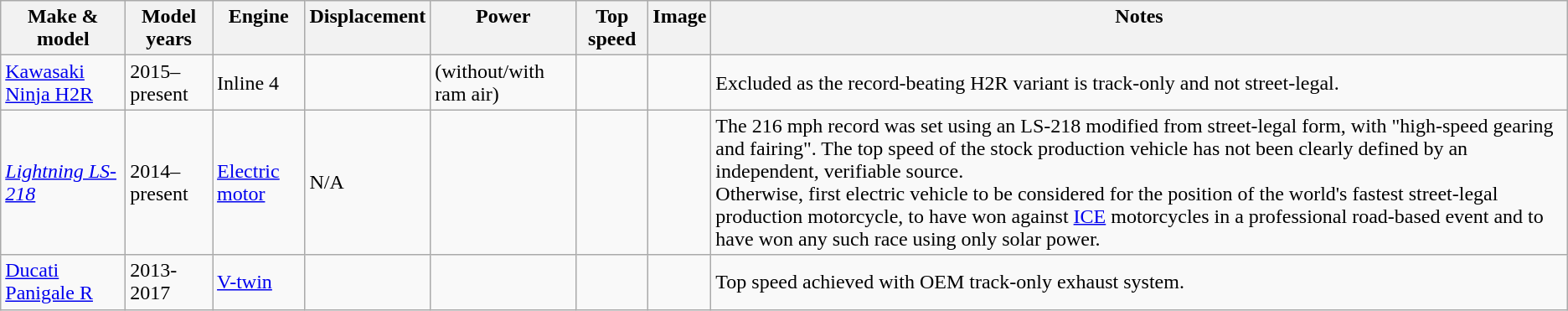<table class="wikitable">
<tr>
<th align="left" valign="top">Make & model</th>
<th align="left" valign="top">Model years</th>
<th align="left" valign="top">Engine</th>
<th align="left" valign="top">Displacement</th>
<th align="left" valign="top">Power</th>
<th align="left" valign="top">Top speed</th>
<th align="left" valign="top">Image</th>
<th align="left" valign="top">Notes</th>
</tr>
<tr>
<td align="left"><a href='#'>Kawasaki Ninja H2R</a></td>
<td align="left">2015–present</td>
<td align="left">Inline 4</td>
<td align="left"><br></td>
<td align="left"> (without/with ram air)</td>
<td align="left"></td>
<td align="left"></td>
<td align="left">Excluded as the record-beating H2R variant is track-only and not street-legal.</td>
</tr>
<tr>
<td align="left"><em><a href='#'>Lightning LS-218</a></em></td>
<td align="left">2014–present</td>
<td align="left"><a href='#'>Electric motor</a></td>
<td align="left">N/A</td>
<td align="left"></td>
<td align="left"></td>
<td align="left"></td>
<td align="left">The 216 mph record was set using an LS-218 modified from street-legal form, with "high-speed gearing and fairing". The top speed of the stock production vehicle has not been clearly defined by an independent, verifiable source.<br>Otherwise, first electric vehicle to be considered for the position of the world's fastest street-legal production motorcycle, to have won against <a href='#'>ICE</a> motorcycles in a professional road-based event and to have won any such race using only solar power.</td>
</tr>
<tr>
<td><a href='#'>Ducati</a> <a href='#'>Panigale R</a></td>
<td>2013-2017</td>
<td><a href='#'>V-twin</a></td>
<td></td>
<td></td>
<td></td>
<td></td>
<td>Top speed achieved with OEM track-only exhaust system.</td>
</tr>
</table>
